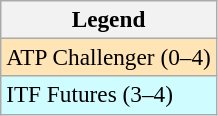<table class=wikitable style=font-size:97%>
<tr>
<th>Legend</th>
</tr>
<tr bgcolor=moccasin>
<td>ATP Challenger (0–4)</td>
</tr>
<tr bgcolor=cffcff>
<td>ITF Futures (3–4)</td>
</tr>
</table>
